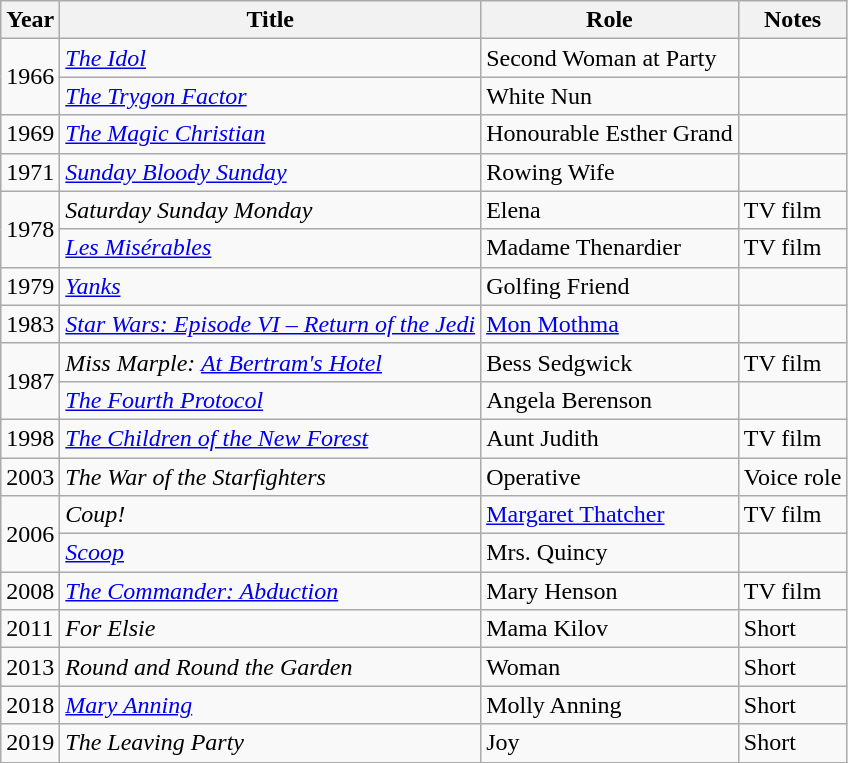<table class="wikitable sortable">
<tr>
<th>Year</th>
<th>Title</th>
<th>Role</th>
<th>Notes</th>
</tr>
<tr>
<td rowspan="2">1966</td>
<td><em><a href='#'>The Idol</a></em></td>
<td>Second Woman at Party</td>
<td></td>
</tr>
<tr>
<td><em><a href='#'>The Trygon Factor</a></em></td>
<td>White Nun</td>
<td></td>
</tr>
<tr>
<td>1969</td>
<td><em><a href='#'>The Magic Christian</a></em></td>
<td>Honourable Esther Grand</td>
<td></td>
</tr>
<tr>
<td>1971</td>
<td><em><a href='#'>Sunday Bloody Sunday</a></em></td>
<td>Rowing Wife</td>
<td></td>
</tr>
<tr>
<td rowspan="2">1978</td>
<td><em>Saturday Sunday Monday</em></td>
<td>Elena</td>
<td>TV film</td>
</tr>
<tr>
<td><em><a href='#'>Les Misérables</a></em></td>
<td>Madame Thenardier</td>
<td>TV film</td>
</tr>
<tr>
<td>1979</td>
<td><em><a href='#'>Yanks</a></em></td>
<td>Golfing Friend</td>
<td></td>
</tr>
<tr>
<td>1983</td>
<td><em><a href='#'>Star Wars: Episode VI – Return of the Jedi</a></em></td>
<td><a href='#'>Mon Mothma</a></td>
<td></td>
</tr>
<tr>
<td rowspan="2">1987</td>
<td><em>Miss Marple: <a href='#'>At Bertram's Hotel</a></em></td>
<td>Bess Sedgwick</td>
<td>TV film</td>
</tr>
<tr>
<td><em><a href='#'>The Fourth Protocol</a></em></td>
<td>Angela Berenson</td>
<td></td>
</tr>
<tr>
<td>1998</td>
<td><em><a href='#'>The Children of the New Forest</a></em></td>
<td>Aunt Judith</td>
<td>TV film</td>
</tr>
<tr>
<td>2003</td>
<td><em>The War of the Starfighters</em></td>
<td>Operative</td>
<td>Voice role</td>
</tr>
<tr>
<td rowspan="2">2006</td>
<td><em>Coup!</em></td>
<td><a href='#'>Margaret Thatcher</a></td>
<td>TV film</td>
</tr>
<tr>
<td><em><a href='#'>Scoop</a></em></td>
<td>Mrs. Quincy</td>
<td></td>
</tr>
<tr>
<td>2008</td>
<td><em><a href='#'>The Commander: Abduction</a></em></td>
<td>Mary Henson</td>
<td>TV film</td>
</tr>
<tr>
<td>2011</td>
<td><em>For Elsie</em></td>
<td>Mama Kilov</td>
<td>Short</td>
</tr>
<tr>
<td>2013</td>
<td><em>Round and Round the Garden</em></td>
<td>Woman</td>
<td>Short</td>
</tr>
<tr>
<td>2018</td>
<td><em><a href='#'>Mary Anning</a></em></td>
<td>Molly Anning</td>
<td>Short</td>
</tr>
<tr>
<td>2019</td>
<td><em>The Leaving Party</em></td>
<td>Joy</td>
<td>Short</td>
</tr>
<tr>
</tr>
</table>
